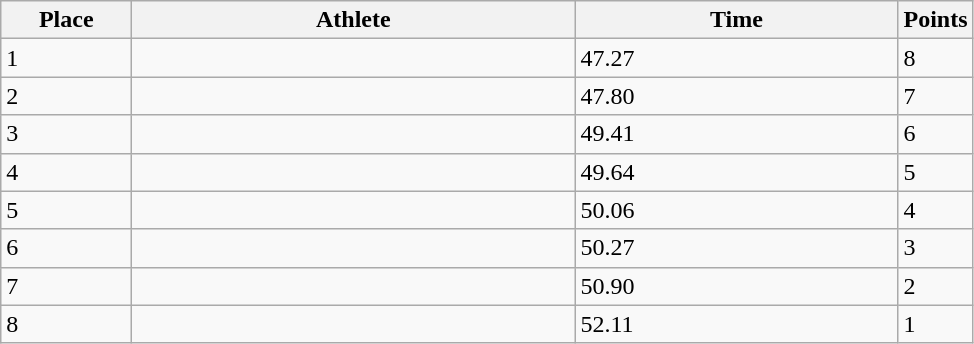<table class=wikitable>
<tr>
<th style="width:5em">Place</th>
<th style="width:18em">Athlete</th>
<th style="width:13em">Time</th>
<th>Points</th>
</tr>
<tr>
<td>1</td>
<td></td>
<td>47.27  </td>
<td>8</td>
</tr>
<tr>
<td>2</td>
<td></td>
<td>47.80</td>
<td>7</td>
</tr>
<tr>
<td>3</td>
<td></td>
<td>49.41</td>
<td>6</td>
</tr>
<tr>
<td>4</td>
<td></td>
<td>49.64</td>
<td>5</td>
</tr>
<tr>
<td>5</td>
<td></td>
<td>50.06</td>
<td>4</td>
</tr>
<tr>
<td>6</td>
<td></td>
<td>50.27</td>
<td>3</td>
</tr>
<tr>
<td>7</td>
<td></td>
<td>50.90</td>
<td>2</td>
</tr>
<tr>
<td>8</td>
<td></td>
<td>52.11</td>
<td>1</td>
</tr>
</table>
